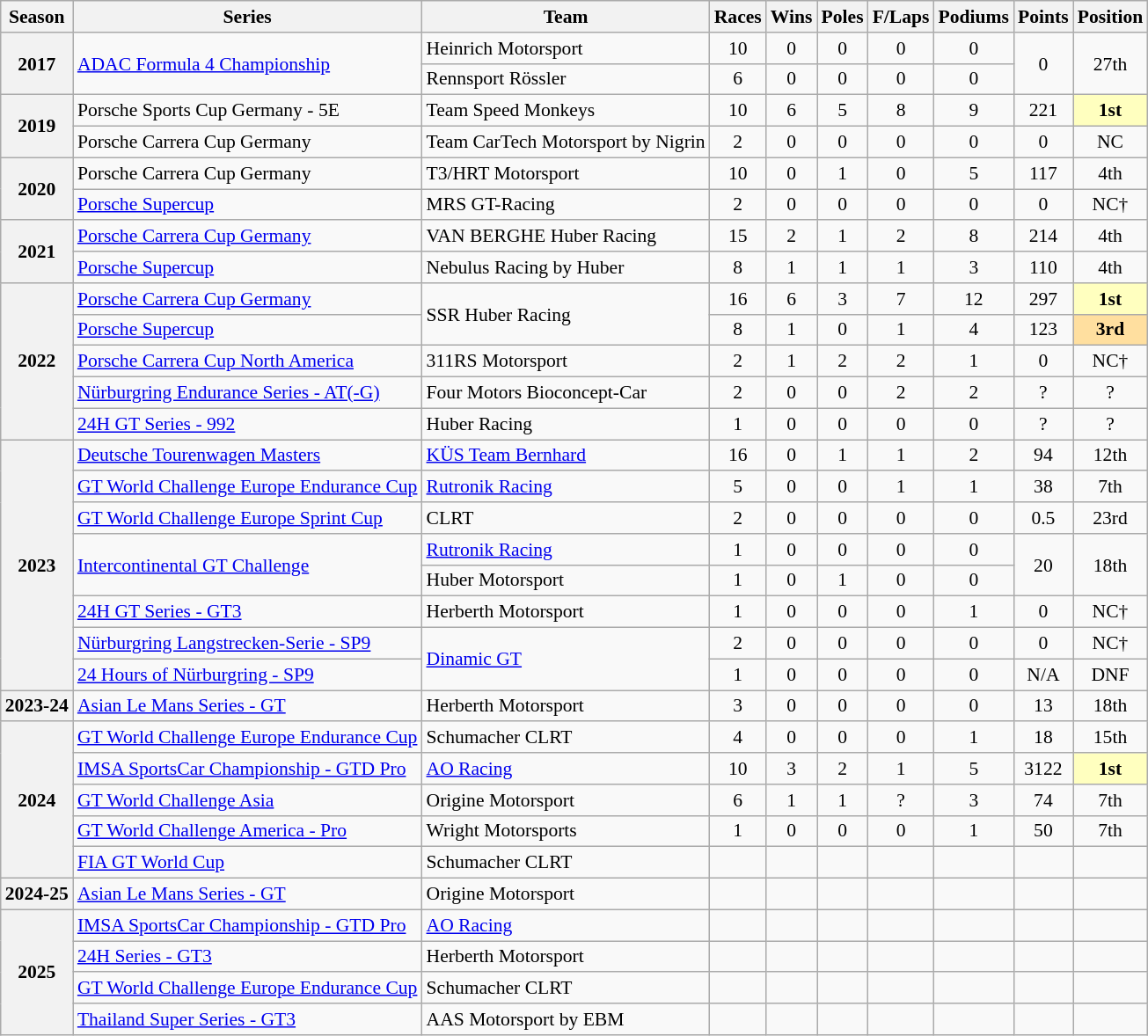<table class="wikitable" style="font-size: 90%; text-align:center">
<tr>
<th>Season</th>
<th>Series</th>
<th>Team</th>
<th>Races</th>
<th>Wins</th>
<th>Poles</th>
<th>F/Laps</th>
<th>Podiums</th>
<th>Points</th>
<th>Position</th>
</tr>
<tr>
<th rowspan="2">2017</th>
<td rowspan="2" align="left"><a href='#'>ADAC Formula 4 Championship</a></td>
<td align=left>Heinrich Motorsport</td>
<td>10</td>
<td>0</td>
<td>0</td>
<td>0</td>
<td>0</td>
<td rowspan="2">0</td>
<td rowspan="2">27th</td>
</tr>
<tr>
<td align=left>Rennsport Rössler</td>
<td>6</td>
<td>0</td>
<td>0</td>
<td>0</td>
<td>0</td>
</tr>
<tr>
<th rowspan="2">2019</th>
<td align="left">Porsche Sports Cup Germany - 5E</td>
<td align="left">Team Speed Monkeys</td>
<td>10</td>
<td>6</td>
<td>5</td>
<td>8</td>
<td>9</td>
<td>221</td>
<td style="background:#FFFFBF;"><strong>1st</strong></td>
</tr>
<tr>
<td align="left">Porsche Carrera Cup Germany</td>
<td align="left" nowrap>Team CarTech Motorsport by Nigrin</td>
<td>2</td>
<td>0</td>
<td>0</td>
<td>0</td>
<td>0</td>
<td>0</td>
<td>NC</td>
</tr>
<tr>
<th rowspan="2">2020</th>
<td align="left">Porsche Carrera Cup Germany</td>
<td align="left">T3/HRT Motorsport</td>
<td>10</td>
<td>0</td>
<td>1</td>
<td>0</td>
<td>5</td>
<td>117</td>
<td>4th</td>
</tr>
<tr>
<td align="left"><a href='#'>Porsche Supercup</a></td>
<td align="left">MRS GT-Racing</td>
<td>2</td>
<td>0</td>
<td>0</td>
<td>0</td>
<td>0</td>
<td>0</td>
<td>NC†</td>
</tr>
<tr>
<th rowspan="2">2021</th>
<td align="left"><a href='#'>Porsche Carrera Cup Germany</a></td>
<td align="left">VAN BERGHE Huber Racing</td>
<td>15</td>
<td>2</td>
<td>1</td>
<td>2</td>
<td>8</td>
<td>214</td>
<td>4th</td>
</tr>
<tr>
<td align="left"><a href='#'>Porsche Supercup</a></td>
<td align=left>Nebulus Racing by Huber</td>
<td>8</td>
<td>1</td>
<td>1</td>
<td>1</td>
<td>3</td>
<td>110</td>
<td>4th</td>
</tr>
<tr>
<th rowspan="5">2022</th>
<td align="left"><a href='#'>Porsche Carrera Cup Germany</a></td>
<td rowspan="2" align="left">SSR Huber Racing</td>
<td>16</td>
<td>6</td>
<td>3</td>
<td>7</td>
<td>12</td>
<td>297</td>
<td style="background:#FFFFBF;"><strong>1st</strong></td>
</tr>
<tr>
<td align=left><a href='#'>Porsche Supercup</a></td>
<td>8</td>
<td>1</td>
<td>0</td>
<td>1</td>
<td>4</td>
<td>123</td>
<td style="background:#FFDF9F;"><strong>3rd</strong></td>
</tr>
<tr>
<td align=left><a href='#'>Porsche Carrera Cup North America</a></td>
<td align=left>311RS Motorsport</td>
<td>2</td>
<td>1</td>
<td>2</td>
<td>2</td>
<td>1</td>
<td>0</td>
<td>NC†</td>
</tr>
<tr>
<td align=left><a href='#'>Nürburgring Endurance Series - AT(-G)</a></td>
<td align=left>Four Motors Bioconcept-Car</td>
<td>2</td>
<td>0</td>
<td>0</td>
<td>2</td>
<td>2</td>
<td>?</td>
<td>?</td>
</tr>
<tr>
<td align="left"><a href='#'>24H GT Series - 992</a></td>
<td align="left">Huber Racing</td>
<td>1</td>
<td>0</td>
<td>0</td>
<td>0</td>
<td>0</td>
<td>?</td>
<td>?</td>
</tr>
<tr>
<th rowspan="8">2023</th>
<td align=left><a href='#'>Deutsche Tourenwagen Masters</a></td>
<td align=left><a href='#'>KÜS Team Bernhard</a></td>
<td>16</td>
<td>0</td>
<td>1</td>
<td>1</td>
<td>2</td>
<td>94</td>
<td>12th</td>
</tr>
<tr>
<td align=left><a href='#'>GT World Challenge Europe Endurance Cup</a></td>
<td align="left"><a href='#'>Rutronik Racing</a></td>
<td>5</td>
<td>0</td>
<td>0</td>
<td>1</td>
<td>1</td>
<td>38</td>
<td>7th</td>
</tr>
<tr>
<td align=left><a href='#'>GT World Challenge Europe Sprint Cup</a></td>
<td align=left>CLRT</td>
<td>2</td>
<td>0</td>
<td>0</td>
<td>0</td>
<td>0</td>
<td>0.5</td>
<td>23rd</td>
</tr>
<tr>
<td rowspan="2" align="left"><a href='#'>Intercontinental GT Challenge</a></td>
<td align=left><a href='#'>Rutronik Racing</a></td>
<td>1</td>
<td>0</td>
<td>0</td>
<td>0</td>
<td>0</td>
<td rowspan="2">20</td>
<td rowspan="2">18th</td>
</tr>
<tr>
<td align=left>Huber Motorsport</td>
<td>1</td>
<td>0</td>
<td>1</td>
<td>0</td>
<td>0</td>
</tr>
<tr>
<td align=left><a href='#'>24H GT Series - GT3</a></td>
<td align=left>Herberth Motorsport</td>
<td>1</td>
<td>0</td>
<td>0</td>
<td>0</td>
<td>1</td>
<td>0</td>
<td>NC†</td>
</tr>
<tr>
<td align=left nowrap><a href='#'>Nürburgring Langstrecken-Serie - SP9</a></td>
<td align=left rowspan="2"><a href='#'>Dinamic GT</a></td>
<td>2</td>
<td>0</td>
<td>0</td>
<td>0</td>
<td>0</td>
<td>0</td>
<td>NC†</td>
</tr>
<tr>
<td align=left><a href='#'>24 Hours of Nürburgring - SP9</a></td>
<td>1</td>
<td>0</td>
<td>0</td>
<td>0</td>
<td>0</td>
<td>N/A</td>
<td>DNF</td>
</tr>
<tr>
<th nowrap>2023-24</th>
<td align=left><a href='#'>Asian Le Mans Series - GT</a></td>
<td align=left>Herberth Motorsport</td>
<td>3</td>
<td>0</td>
<td>0</td>
<td>0</td>
<td>0</td>
<td>13</td>
<td>18th</td>
</tr>
<tr>
<th rowspan="5">2024</th>
<td align=left nowrap><a href='#'>GT World Challenge Europe Endurance Cup</a></td>
<td align=left>Schumacher CLRT</td>
<td>4</td>
<td>0</td>
<td>0</td>
<td>0</td>
<td>1</td>
<td>18</td>
<td>15th</td>
</tr>
<tr>
<td align=left><a href='#'>IMSA SportsCar Championship - GTD Pro</a></td>
<td align=left><a href='#'>AO Racing</a></td>
<td>10</td>
<td>3</td>
<td>2</td>
<td>1</td>
<td>5</td>
<td>3122</td>
<td style="background:#FFFFBF;"><strong>1st</strong></td>
</tr>
<tr>
<td align=left><a href='#'>GT World Challenge Asia</a></td>
<td align=left>Origine Motorsport</td>
<td>6</td>
<td>1</td>
<td>1</td>
<td>?</td>
<td>3</td>
<td>74</td>
<td>7th</td>
</tr>
<tr>
<td align=left><a href='#'>GT World Challenge America - Pro</a></td>
<td align=left>Wright Motorsports</td>
<td>1</td>
<td>0</td>
<td>0</td>
<td>0</td>
<td>1</td>
<td>50</td>
<td>7th</td>
</tr>
<tr>
<td align=left><a href='#'>FIA GT World Cup</a></td>
<td align=left>Schumacher CLRT</td>
<td></td>
<td></td>
<td></td>
<td></td>
<td></td>
<td></td>
<td></td>
</tr>
<tr>
<th>2024-25</th>
<td align=left><a href='#'>Asian Le Mans Series - GT</a></td>
<td align=left>Origine Motorsport</td>
<td></td>
<td></td>
<td></td>
<td></td>
<td></td>
<td></td>
<td></td>
</tr>
<tr>
<th rowspan="4">2025</th>
<td align=left><a href='#'>IMSA SportsCar Championship - GTD Pro</a></td>
<td align=left><a href='#'>AO Racing</a></td>
<td></td>
<td></td>
<td></td>
<td></td>
<td></td>
<td></td>
<td></td>
</tr>
<tr>
<td align=left><a href='#'>24H Series - GT3</a></td>
<td align=left>Herberth Motorsport</td>
<td></td>
<td></td>
<td></td>
<td></td>
<td></td>
<td></td>
<td></td>
</tr>
<tr>
<td align=left><a href='#'>GT World Challenge Europe Endurance Cup</a></td>
<td align=left>Schumacher CLRT</td>
<td></td>
<td></td>
<td></td>
<td></td>
<td></td>
<td></td>
<td></td>
</tr>
<tr>
<td align="left"><a href='#'>Thailand Super Series - GT3</a></td>
<td align="left">AAS Motorsport by EBM</td>
<td></td>
<td></td>
<td></td>
<td></td>
<td></td>
<td></td>
<td></td>
</tr>
</table>
